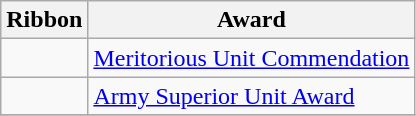<table class="wikitable">
<tr>
<th>Ribbon</th>
<th>Award</th>
</tr>
<tr>
<td></td>
<td><a href='#'>Meritorious Unit Commendation</a></td>
</tr>
<tr>
<td></td>
<td><a href='#'>Army Superior Unit Award</a></td>
</tr>
<tr>
</tr>
</table>
